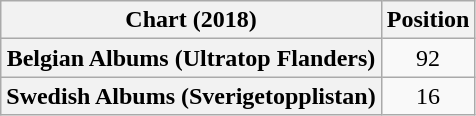<table class="wikitable plainrowheaders" style="text-align:center">
<tr>
<th scope="col">Chart (2018)</th>
<th scope="col">Position</th>
</tr>
<tr>
<th scope="row">Belgian Albums (Ultratop Flanders)</th>
<td>92</td>
</tr>
<tr>
<th scope="row">Swedish Albums (Sverigetopplistan)</th>
<td>16</td>
</tr>
</table>
